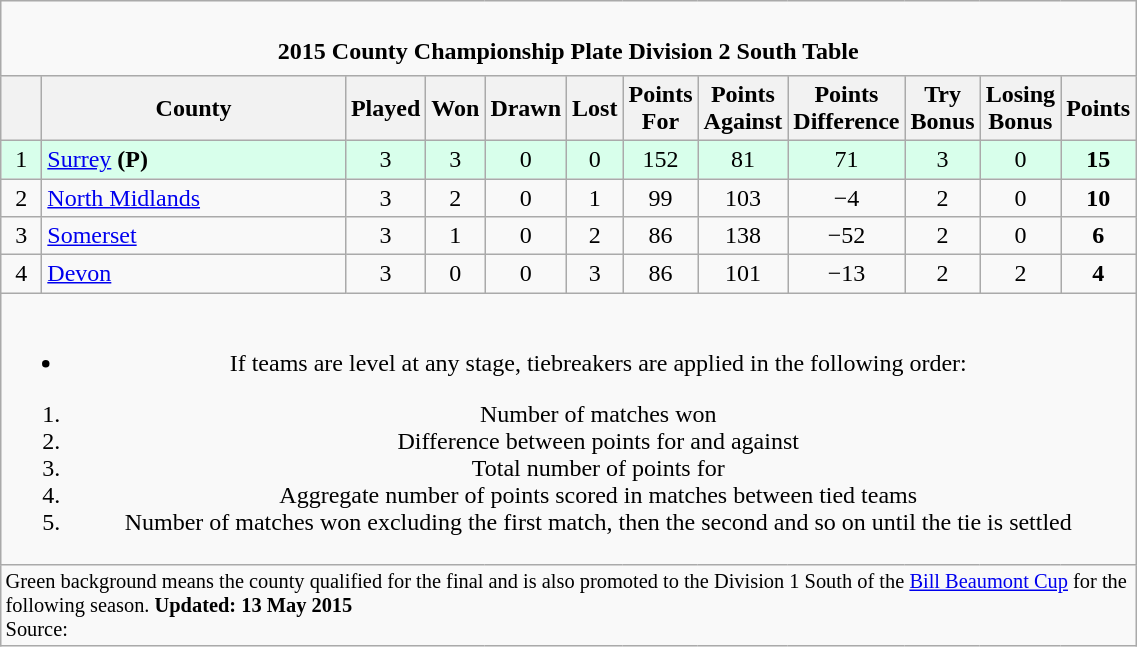<table class="wikitable" style="text-align: center;">
<tr>
<td colspan="15" cellpadding="0" cellspacing="0"><br><table border="0" width="100%" cellpadding="0" cellspacing="0">
<tr>
<td width=20% style="border:0px"></td>
<td style="border:0px"><strong>2015 County Championship Plate Division 2 South Table</strong></td>
<td width=20% style="border:0px" align=right></td>
</tr>
</table>
</td>
</tr>
<tr>
<th bgcolor="#efefef" width="20"></th>
<th bgcolor="#efefef" width="195">County</th>
<th bgcolor="#efefef" width="20">Played</th>
<th bgcolor="#efefef" width="20">Won</th>
<th bgcolor="#efefef" width="20">Drawn</th>
<th bgcolor="#efefef" width="20">Lost</th>
<th bgcolor="#efefef" width="20">Points For</th>
<th bgcolor="#efefef" width="20">Points Against</th>
<th bgcolor="#efefef" width="20">Points Difference</th>
<th bgcolor="#efefef" width="20">Try Bonus</th>
<th bgcolor="#efefef" width="20">Losing Bonus</th>
<th bgcolor="#efefef" width="20">Points</th>
</tr>
<tr bgcolor=#d8ffeb align=center>
<td>1</td>
<td style="text-align:left;"><a href='#'>Surrey</a> <strong>(P)</strong></td>
<td>3</td>
<td>3</td>
<td>0</td>
<td>0</td>
<td>152</td>
<td>81</td>
<td>71</td>
<td>3</td>
<td>0</td>
<td><strong>15</strong></td>
</tr>
<tr>
<td>2</td>
<td style="text-align:left;"><a href='#'>North Midlands</a></td>
<td>3</td>
<td>2</td>
<td>0</td>
<td>1</td>
<td>99</td>
<td>103</td>
<td>−4</td>
<td>2</td>
<td>0</td>
<td><strong>10</strong></td>
</tr>
<tr>
<td>3</td>
<td style="text-align:left;"><a href='#'>Somerset</a></td>
<td>3</td>
<td>1</td>
<td>0</td>
<td>2</td>
<td>86</td>
<td>138</td>
<td>−52</td>
<td>2</td>
<td>0</td>
<td><strong>6</strong></td>
</tr>
<tr>
<td>4</td>
<td style="text-align:left;"><a href='#'>Devon</a></td>
<td>3</td>
<td>0</td>
<td>0</td>
<td>3</td>
<td>86</td>
<td>101</td>
<td>−13</td>
<td>2</td>
<td>2</td>
<td><strong>4</strong></td>
</tr>
<tr>
<td colspan="15"><br><ul><li>If teams are level at any stage, tiebreakers are applied in the following order:</li></ul><ol><li>Number of matches won</li><li>Difference between points for and against</li><li>Total number of points for</li><li>Aggregate number of points scored in matches between tied teams</li><li>Number of matches won excluding the first match, then the second and so on until the tie is settled</li></ol></td>
</tr>
<tr | style="text-align:left;" |>
<td colspan="15" style="border:0px;font-size:85%;"><span>Green background</span> means the county qualified for the final and is also promoted to the Division 1 South of the <a href='#'>Bill Beaumont Cup</a> for the following season. <strong>Updated: 13 May 2015</strong><br>Source: </td>
</tr>
</table>
